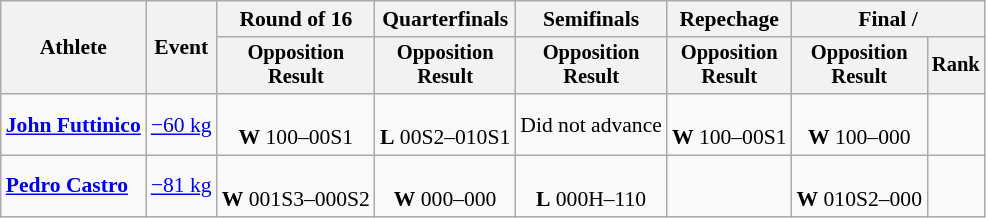<table class="wikitable" style="font-size:90%">
<tr>
<th rowspan=2>Athlete</th>
<th rowspan=2>Event</th>
<th>Round of 16</th>
<th>Quarterfinals</th>
<th>Semifinals</th>
<th>Repechage</th>
<th colspan=2>Final / </th>
</tr>
<tr style="font-size:95%">
<th>Opposition<br>Result</th>
<th>Opposition<br>Result</th>
<th>Opposition<br>Result</th>
<th>Opposition<br>Result</th>
<th>Opposition<br>Result</th>
<th>Rank</th>
</tr>
<tr align=center>
<td align=left><strong><a href='#'>John Futtinico</a></strong></td>
<td align=left><a href='#'>−60 kg</a></td>
<td><br><strong>W</strong> 100–00S1</td>
<td><br><strong>L</strong> 00S2–010S1</td>
<td>Did not advance</td>
<td><br><strong>W</strong> 100–00S1</td>
<td><br><strong>W</strong> 100–000</td>
<td></td>
</tr>
<tr align=center>
<td align=left><strong><a href='#'>Pedro Castro</a></strong></td>
<td align=left><a href='#'>−81 kg</a></td>
<td><br><strong>W</strong> 001S3–000S2</td>
<td><br><strong>W</strong> 000–000</td>
<td><br><strong>L</strong> 000H–110</td>
<td></td>
<td><br><strong>W</strong> 010S2–000</td>
<td></td>
</tr>
</table>
